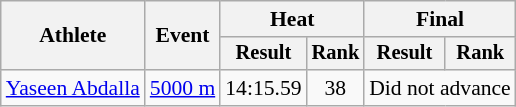<table class=wikitable style=font-size:90%>
<tr>
<th rowspan=2>Athlete</th>
<th rowspan=2>Event</th>
<th colspan=2>Heat</th>
<th colspan=2>Final</th>
</tr>
<tr style=font-size:95%>
<th>Result</th>
<th>Rank</th>
<th>Result</th>
<th>Rank</th>
</tr>
<tr align=center>
<td align=left><a href='#'>Yaseen Abdalla</a></td>
<td align=left><a href='#'>5000 m</a></td>
<td>14:15.59</td>
<td>38</td>
<td colspan="2">Did not advance</td>
</tr>
</table>
